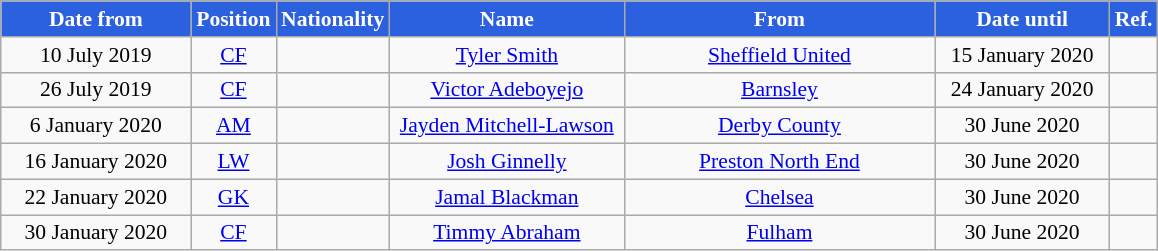<table class="wikitable"  style="text-align:center; font-size:90%; ">
<tr>
<th style="background:#2B60DE; color:#FFFFFF; width:120px;">Date from</th>
<th style="background:#2B60DE; color:#FFFFFF; width:50px;">Position</th>
<th style="background:#2B60DE; color:#FFFFFF; width:50px;">Nationality</th>
<th style="background:#2B60DE; color:#FFFFFF; width:150px;">Name</th>
<th style="background:#2B60DE; color:#FFFFFF; width:200px;">From</th>
<th style="background:#2B60DE; color:#FFFFFF; width:110px;">Date until</th>
<th style="background:#2B60DE; color:#FFFFFF; width:25px;">Ref.</th>
</tr>
<tr>
<td>10 July 2019</td>
<td><a href='#'>CF</a></td>
<td></td>
<td><a href='#'>Tyler Smith</a></td>
<td> <a href='#'>Sheffield United</a></td>
<td>15 January 2020</td>
<td></td>
</tr>
<tr>
<td>26 July 2019</td>
<td><a href='#'>CF</a></td>
<td></td>
<td><a href='#'>Victor Adeboyejo</a></td>
<td> <a href='#'>Barnsley</a></td>
<td>24 January 2020</td>
<td></td>
</tr>
<tr>
<td>6 January 2020</td>
<td><a href='#'>AM</a></td>
<td></td>
<td><a href='#'>Jayden Mitchell-Lawson</a></td>
<td> <a href='#'>Derby County</a></td>
<td>30 June 2020</td>
<td></td>
</tr>
<tr>
<td>16 January 2020</td>
<td><a href='#'>LW</a></td>
<td></td>
<td><a href='#'>Josh Ginnelly</a></td>
<td> <a href='#'>Preston North End</a></td>
<td>30 June 2020</td>
<td></td>
</tr>
<tr>
<td>22 January 2020</td>
<td><a href='#'>GK</a></td>
<td></td>
<td><a href='#'>Jamal Blackman</a></td>
<td> <a href='#'>Chelsea</a></td>
<td>30 June 2020</td>
<td></td>
</tr>
<tr>
<td>30 January 2020</td>
<td><a href='#'>CF</a></td>
<td></td>
<td><a href='#'>Timmy Abraham</a></td>
<td> <a href='#'>Fulham</a></td>
<td>30 June 2020</td>
<td></td>
</tr>
</table>
